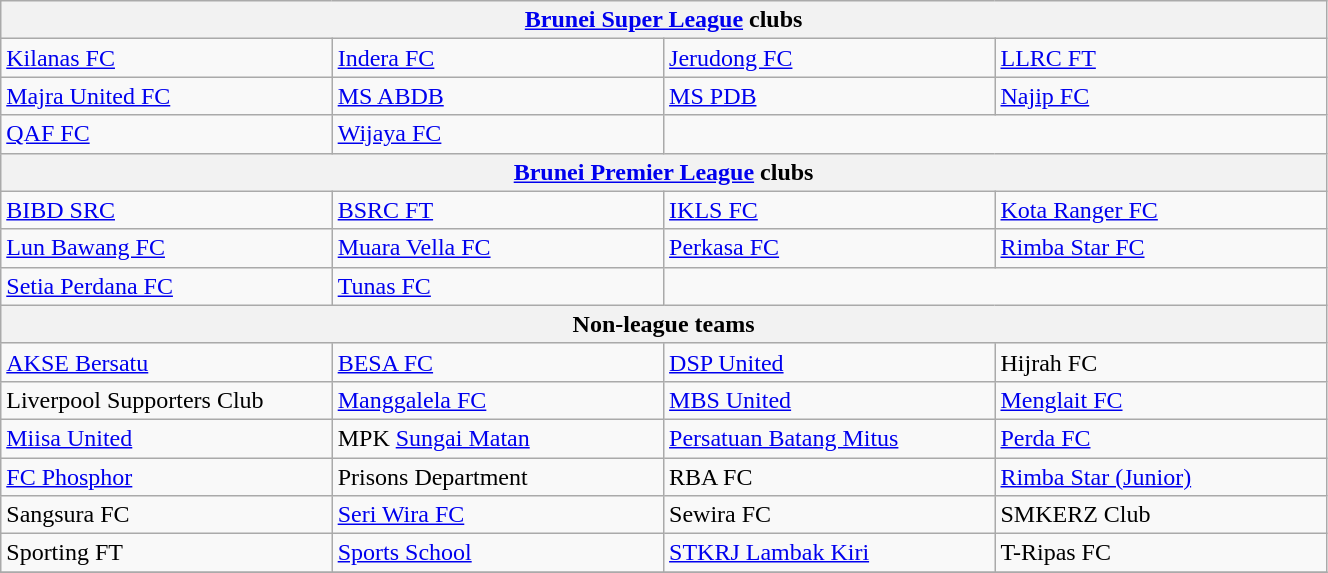<table class="wikitable" width="70%">
<tr>
<th colspan="4"><a href='#'>Brunei Super League</a> clubs</th>
</tr>
<tr>
<td width="20%"><a href='#'>Kilanas FC</a></td>
<td width="20%"><a href='#'>Indera FC</a></td>
<td width="20%"><a href='#'>Jerudong FC</a></td>
<td width="20%"><a href='#'>LLRC FT</a></td>
</tr>
<tr>
<td><a href='#'>Majra United FC</a></td>
<td><a href='#'>MS ABDB</a></td>
<td><a href='#'>MS PDB</a></td>
<td><a href='#'>Najip FC</a></td>
</tr>
<tr>
<td><a href='#'>QAF FC</a></td>
<td><a href='#'>Wijaya FC</a></td>
<td colspan="2"></td>
</tr>
<tr>
<th colspan="4"><a href='#'>Brunei Premier League</a> clubs</th>
</tr>
<tr>
<td width="20%"><a href='#'>BIBD SRC</a></td>
<td width="20%"><a href='#'>BSRC FT</a></td>
<td width="20%"><a href='#'>IKLS FC</a></td>
<td width="20%"><a href='#'>Kota Ranger FC</a></td>
</tr>
<tr>
<td><a href='#'>Lun Bawang FC</a></td>
<td><a href='#'>Muara Vella FC</a></td>
<td><a href='#'>Perkasa FC</a></td>
<td><a href='#'>Rimba Star FC</a></td>
</tr>
<tr>
<td><a href='#'>Setia Perdana FC</a></td>
<td><a href='#'>Tunas FC</a></td>
<td colspan="2"></td>
</tr>
<tr>
<th colspan="4">Non-league teams</th>
</tr>
<tr>
<td width="20%"><a href='#'>AKSE Bersatu</a></td>
<td width="20%"><a href='#'>BESA FC</a></td>
<td width="20%"><a href='#'>DSP United</a></td>
<td width="20%">Hijrah FC</td>
</tr>
<tr>
<td>Liverpool Supporters Club</td>
<td><a href='#'>Manggalela FC</a></td>
<td><a href='#'>MBS United</a></td>
<td><a href='#'>Menglait FC</a></td>
</tr>
<tr>
<td><a href='#'>Miisa United</a></td>
<td>MPK <a href='#'>Sungai Matan</a></td>
<td><a href='#'>Persatuan Batang Mitus</a></td>
<td><a href='#'>Perda FC</a></td>
</tr>
<tr>
<td><a href='#'>FC Phosphor</a></td>
<td>Prisons Department</td>
<td>RBA FC</td>
<td><a href='#'>Rimba Star (Junior)</a></td>
</tr>
<tr>
<td>Sangsura FC</td>
<td><a href='#'>Seri Wira FC</a></td>
<td>Sewira FC</td>
<td>SMKERZ Club</td>
</tr>
<tr>
<td>Sporting FT</td>
<td><a href='#'>Sports School</a></td>
<td><a href='#'>STKRJ Lambak Kiri</a></td>
<td>T-Ripas FC</td>
</tr>
<tr>
</tr>
</table>
